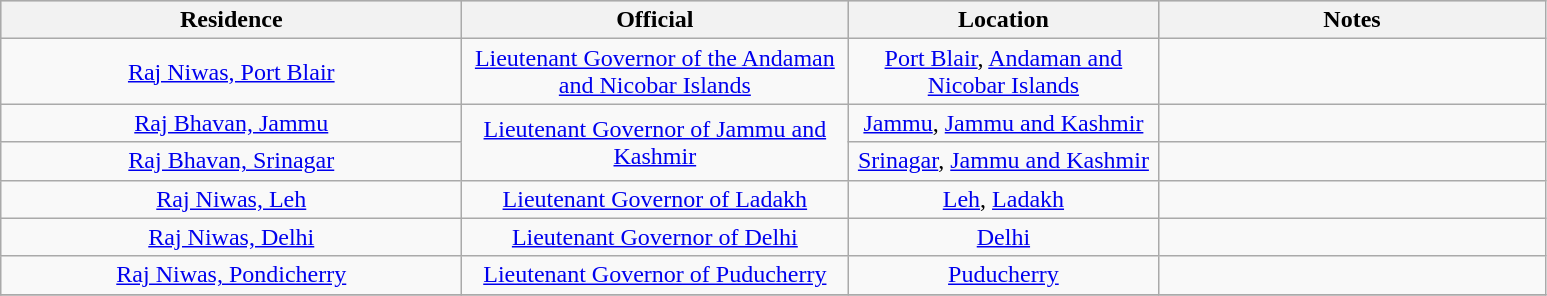<table class="wikitable sortable" style="text-align:center">
<tr style="background:#cccccc">
<th scope="col" style="width: 300px;">Residence</th>
<th scope="col" style="width: 250px;">Official</th>
<th scope="col" style="width: 200px;">Location</th>
<th scope="col" style="width: 250px;">Notes</th>
</tr>
<tr>
<td><a href='#'>Raj Niwas, Port Blair</a></td>
<td><a href='#'>Lieutenant Governor of the Andaman and Nicobar Islands</a></td>
<td><a href='#'>Port Blair</a>, <a href='#'>Andaman and Nicobar Islands</a></td>
<td></td>
</tr>
<tr>
<td><a href='#'>Raj Bhavan, Jammu</a></td>
<td rowspan="2"><a href='#'>Lieutenant Governor of Jammu and Kashmir</a></td>
<td><a href='#'>Jammu</a>, <a href='#'>Jammu and Kashmir</a></td>
<td></td>
</tr>
<tr>
<td><a href='#'>Raj Bhavan, Srinagar</a></td>
<td><a href='#'>Srinagar</a>, <a href='#'>Jammu and Kashmir</a></td>
<td></td>
</tr>
<tr>
<td><a href='#'>Raj Niwas, Leh</a></td>
<td><a href='#'>Lieutenant Governor of Ladakh</a></td>
<td><a href='#'>Leh</a>, <a href='#'>Ladakh</a></td>
<td></td>
</tr>
<tr>
<td><a href='#'>Raj Niwas, Delhi</a></td>
<td><a href='#'>Lieutenant Governor of Delhi</a></td>
<td><a href='#'>Delhi</a></td>
<td></td>
</tr>
<tr>
<td><a href='#'>Raj Niwas, Pondicherry</a></td>
<td><a href='#'>Lieutenant Governor of Puducherry</a></td>
<td><a href='#'>Puducherry</a></td>
<td></td>
</tr>
<tr>
</tr>
</table>
